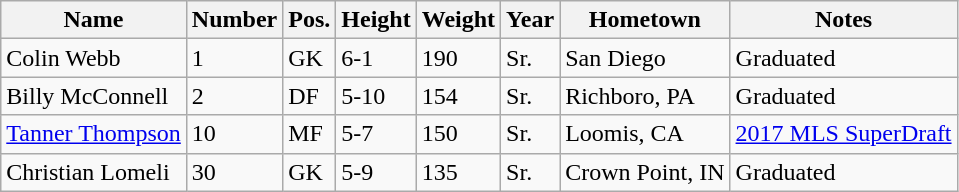<table class="wikitable sortable" border="1">
<tr>
<th>Name</th>
<th>Number</th>
<th>Pos.</th>
<th>Height</th>
<th>Weight</th>
<th>Year</th>
<th>Hometown</th>
<th class="unsortable">Notes</th>
</tr>
<tr>
<td sortname>Colin Webb</td>
<td>1</td>
<td>GK</td>
<td>6-1</td>
<td>190</td>
<td>Sr.</td>
<td>San Diego</td>
<td>Graduated</td>
</tr>
<tr>
<td sortname>Billy McConnell</td>
<td>2</td>
<td>DF</td>
<td>5-10</td>
<td>154</td>
<td>Sr.</td>
<td>Richboro, PA</td>
<td>Graduated</td>
</tr>
<tr>
<td sortname><a href='#'>Tanner Thompson</a></td>
<td>10</td>
<td>MF</td>
<td>5-7</td>
<td>150</td>
<td>Sr.</td>
<td>Loomis, CA</td>
<td><a href='#'>2017 MLS SuperDraft</a></td>
</tr>
<tr>
<td sortname>Christian Lomeli</td>
<td>30</td>
<td>GK</td>
<td>5-9</td>
<td>135</td>
<td>Sr.</td>
<td>Crown Point, IN</td>
<td>Graduated</td>
</tr>
</table>
